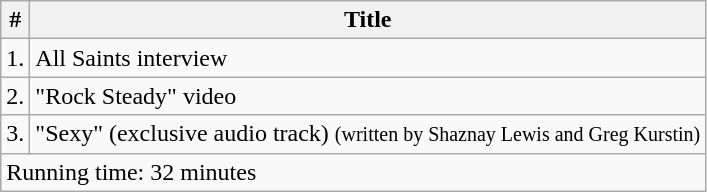<table class="wikitable">
<tr>
<th bgcolor="#ebf5ff">#</th>
<th bgcolor="#ebf5ff">Title</th>
</tr>
<tr>
<td>1.</td>
<td>All Saints interview</td>
</tr>
<tr>
<td>2.</td>
<td>"Rock Steady" video</td>
</tr>
<tr>
<td>3.</td>
<td>"Sexy" (exclusive audio track) <small>(written by Shaznay Lewis and Greg Kurstin)</small></td>
</tr>
<tr>
<td colspan=2>Running time: 32 minutes</td>
</tr>
</table>
